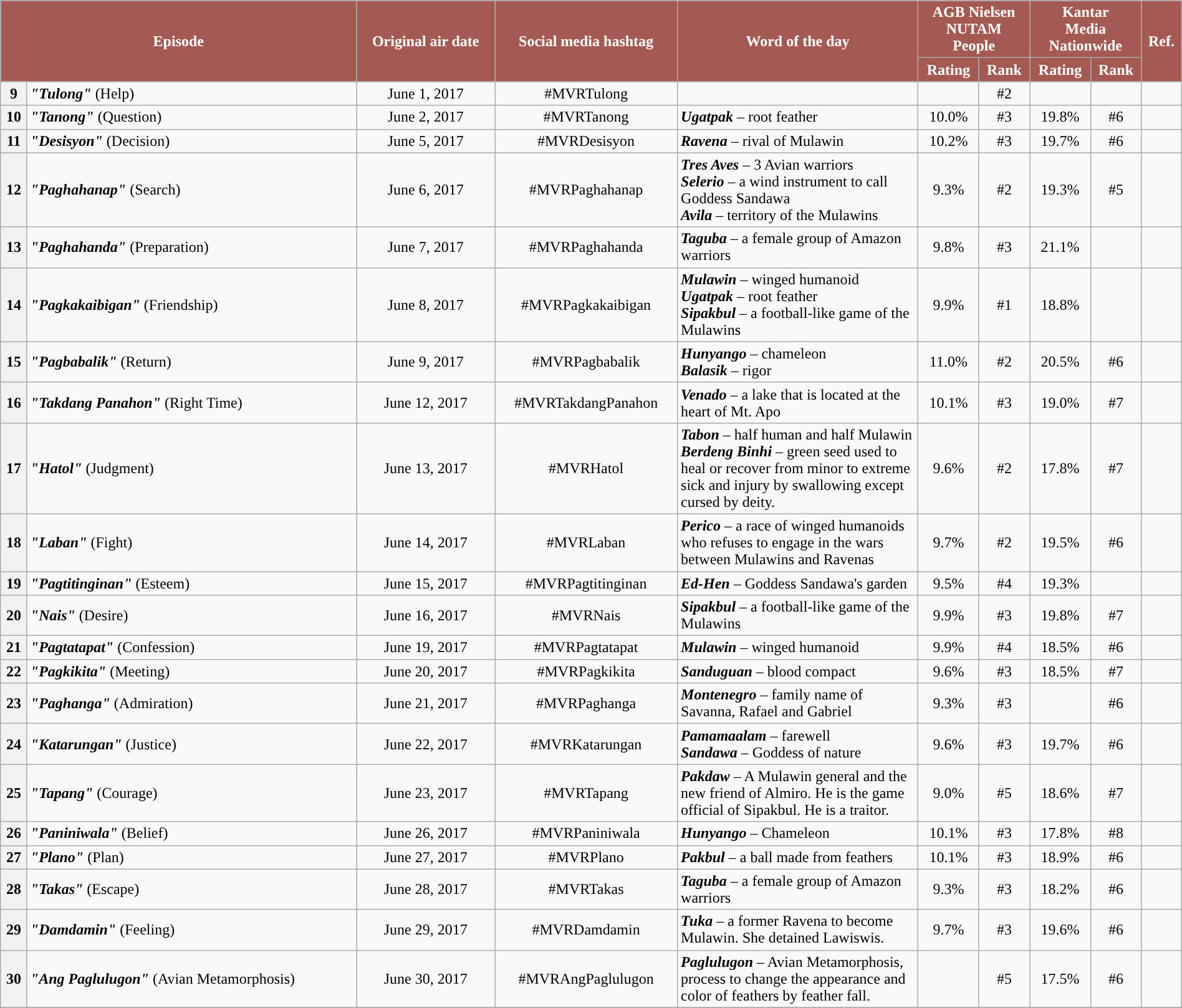<table class="wikitable" style="text-align:center; font-size:100%; line-height:18px;"  width="100%">
<tr>
<th colspan="2" rowspan="2" style="background:#A45A52; color:#ffffff">Episode</th>
<th rowspan="2" style="background:#A45A52; color:#ffffff">Original air date</th>
<th rowspan="2" style="background:#A45A52; color:#ffffff">Social media hashtag</th>
<th rowspan="2" style="background:#A45A52; width:250px; color:#ffffff">Word of the day</th>
<th colspan="2" style="background:#A45A52; color:#ffffff">AGB Nielsen<br>NUTAM<br>People</th>
<th colspan="2" style="background:#A45A52; color:#ffffff">Kantar<br>Media<br>Nationwide</th>
<th rowspan="2" style="background:#A45A52; color:#ffffff">Ref.</th>
</tr>
<tr>
<th style="background-color:#A45A52; color:#ffffff;">Rating</th>
<th style="background-color:#A45A52; color:#ffffff;">Rank</th>
<th style="background-color:#A45A52; color:#ffffff;">Rating</th>
<th style="background-color:#A45A52; color:#ffffff;">Rank</th>
</tr>
<tr>
<th>9</th>
<td style="text-align: left;"><strong><em>"Tulong"</em></strong> (Help)</td>
<td>June 1, 2017</td>
<td>#MVRTulong</td>
<td></td>
<td></td>
<td>#2</td>
<td></td>
<td></td>
<td></td>
</tr>
<tr>
<th>10</th>
<td style="text-align: left;"><strong><em>"Tanong"</em></strong> (Question)</td>
<td>June 2, 2017</td>
<td>#MVRTanong</td>
<td style="text-align: left;"><strong><em>Ugatpak</em></strong> – root feather</td>
<td>10.0%</td>
<td>#3</td>
<td>19.8%</td>
<td>#6</td>
<td></td>
</tr>
<tr>
<th>11</th>
<td style="text-align: left;"><strong><em>"Desisyon"</em></strong> (Decision)</td>
<td>June 5, 2017</td>
<td>#MVRDesisyon</td>
<td style="text-align: left;"><strong><em>Ravena</em></strong> – rival of Mulawin</td>
<td>10.2%</td>
<td>#3</td>
<td>19.7%</td>
<td>#6</td>
<td></td>
</tr>
<tr>
<th>12</th>
<td style="text-align: left;"><strong><em>"Paghahanap"</em></strong> (Search)</td>
<td>June 6, 2017</td>
<td>#MVRPaghahanap</td>
<td style="text-align: left;"><strong><em>Tres Aves</em></strong> – 3 Avian warriors<br><strong><em>Selerio</em></strong> – a wind instrument to call Goddess Sandawa<br><strong><em>Avila</em></strong> – territory of the Mulawins</td>
<td>9.3%</td>
<td>#2</td>
<td>19.3%</td>
<td>#5</td>
<td></td>
</tr>
<tr>
<th>13</th>
<td style="text-align: left;"><strong><em>"Paghahanda"</em></strong> (Preparation)</td>
<td>June 7, 2017</td>
<td>#MVRPaghahanda</td>
<td style="text-align: left;"><strong><em>Taguba</em></strong> – a female group of Amazon warriors</td>
<td>9.8%</td>
<td>#3</td>
<td>21.1%</td>
<td></td>
<td></td>
</tr>
<tr>
<th>14</th>
<td style="text-align: left;"><strong><em>"Pagkakaibigan"</em></strong> (Friendship)</td>
<td>June 8, 2017</td>
<td>#MVRPagkakaibigan</td>
<td style="text-align: left;"><strong><em>Mulawin</em></strong> – winged humanoid<br><strong><em>Ugatpak</em></strong> – root feather<br><strong><em>Sipakbul</em></strong> – a football-like game of the Mulawins</td>
<td>9.9%</td>
<td>#1</td>
<td>18.8%</td>
<td></td>
<td></td>
</tr>
<tr>
<th>15</th>
<td style="text-align: left;"><strong><em>"Pagbabalik"</em></strong> (Return)</td>
<td>June 9, 2017</td>
<td>#MVRPagbabalik</td>
<td style="text-align: left;"><strong><em>Hunyango</em></strong> – chameleon<br> <strong><em>Balasik</em></strong> – rigor</td>
<td>11.0%</td>
<td>#2</td>
<td>20.5%</td>
<td>#6</td>
<td></td>
</tr>
<tr>
<th>16</th>
<td style="text-align: left;"><strong><em>"Takdang Panahon"</em></strong> (Right Time)</td>
<td>June 12, 2017</td>
<td>#MVRTakdangPanahon</td>
<td style="text-align: left;"><strong><em>Venado</em></strong> – a lake that is located at the heart of Mt. Apo</td>
<td>10.1%</td>
<td>#3</td>
<td>19.0%</td>
<td>#7</td>
<td></td>
</tr>
<tr>
<th>17</th>
<td style="text-align: left;"><strong><em>"Hatol"</em></strong> (Judgment)</td>
<td>June 13, 2017</td>
<td>#MVRHatol</td>
<td style="text-align: left;"><strong><em>Tabon</em></strong> – half human and half Mulawin<br><strong><em>Berdeng Binhi</em></strong> – green seed used to heal or recover from minor to extreme sick and injury by swallowing except cursed by deity.</td>
<td>9.6%</td>
<td>#2</td>
<td>17.8%</td>
<td>#7</td>
<td></td>
</tr>
<tr>
<th>18</th>
<td style="text-align: left;"><strong><em>"Laban"</em></strong> (Fight)</td>
<td>June 14, 2017</td>
<td>#MVRLaban</td>
<td style="text-align: left;"><strong><em>Perico</em></strong> – a race of winged humanoids who refuses to engage in the wars between Mulawins and Ravenas</td>
<td>9.7%</td>
<td>#2</td>
<td>19.5%</td>
<td>#6</td>
<td></td>
</tr>
<tr>
<th>19</th>
<td style="text-align: left;"><strong><em>"Pagtitinginan"</em></strong> (Esteem)</td>
<td>June 15, 2017</td>
<td>#MVRPagtitinginan</td>
<td style="text-align: left;"><strong><em>Ed-Hen</em></strong> – Goddess  Sandawa's garden</td>
<td>9.5%</td>
<td>#4</td>
<td>19.3%</td>
<td></td>
<td></td>
</tr>
<tr>
<th>20</th>
<td style="text-align: left;"><strong><em>"Nais"</em></strong> (Desire)</td>
<td>June 16, 2017</td>
<td>#MVRNais</td>
<td style="text-align: left;"><strong><em>Sipakbul</em></strong> – a football-like game of the Mulawins</td>
<td>9.9%</td>
<td>#3</td>
<td>19.8%</td>
<td>#7</td>
<td></td>
</tr>
<tr>
<th>21</th>
<td style="text-align: left;"><strong><em>"Pagtatapat"</em></strong> (Confession)</td>
<td>June 19, 2017</td>
<td>#MVRPagtatapat</td>
<td style="text-align: left;"><strong><em>Mulawin</em></strong> – winged humanoid</td>
<td>9.9%</td>
<td>#4</td>
<td>18.5%</td>
<td>#6</td>
<td></td>
</tr>
<tr>
<th>22</th>
<td style="text-align: left;"><strong><em>"Pagkikita"</em></strong> (Meeting)</td>
<td>June 20, 2017</td>
<td>#MVRPagkikita</td>
<td style="text-align: left;"><strong><em>Sanduguan</em></strong> – blood compact</td>
<td>9.6%</td>
<td>#3</td>
<td>18.5%</td>
<td>#7</td>
<td></td>
</tr>
<tr>
<th>23</th>
<td style="text-align: left;"><strong><em>"Paghanga"</em></strong> (Admiration)</td>
<td>June 21, 2017</td>
<td>#MVRPaghanga</td>
<td style="text-align: left;"><strong><em>Montenegro</em></strong> – family name of Savanna, Rafael and Gabriel</td>
<td>9.3%</td>
<td>#3</td>
<td></td>
<td>#6</td>
<td></td>
</tr>
<tr>
<th>24</th>
<td style="text-align: left;"><strong><em>"Katarungan"</em></strong> (Justice)</td>
<td>June 22, 2017</td>
<td>#MVRKatarungan</td>
<td style="text-align: left;"><strong><em>Pamamaalam</em></strong> – farewell<br><strong><em>Sandawa</em></strong> – Goddess of nature</td>
<td>9.6%</td>
<td>#3</td>
<td>19.7%</td>
<td>#6</td>
<td></td>
</tr>
<tr>
<th>25</th>
<td style="text-align: left;"><strong><em>"Tapang"</em></strong> (Courage)</td>
<td>June 23, 2017</td>
<td>#MVRTapang</td>
<td style="text-align: left;"><strong><em>Pakdaw</em></strong> – A Mulawin general and the new friend of Almiro. He is the game official of Sipakbul. He is a traitor.</td>
<td>9.0%</td>
<td>#5</td>
<td>18.6%</td>
<td>#7</td>
<td></td>
</tr>
<tr>
<th>26</th>
<td style="text-align: left;"><strong><em>"Paniniwala"</em></strong> (Belief)</td>
<td>June 26, 2017</td>
<td>#MVRPaniniwala</td>
<td style="text-align: left;"><strong><em>Hunyango</em></strong> – Chameleon</td>
<td>10.1%</td>
<td>#3</td>
<td>17.8%</td>
<td>#8</td>
<td></td>
</tr>
<tr>
<th>27</th>
<td style="text-align: left;"><strong><em>"Plano"</em></strong> (Plan)</td>
<td>June 27, 2017</td>
<td>#MVRPlano</td>
<td style="text-align: left;"><strong><em>Pakbul</em></strong> – a ball made from feathers</td>
<td>10.1%</td>
<td>#3</td>
<td>18.9%</td>
<td>#6</td>
<td></td>
</tr>
<tr>
<th>28</th>
<td style="text-align: left;"><strong><em>"Takas"</em></strong> (Escape)</td>
<td>June 28, 2017</td>
<td>#MVRTakas</td>
<td style="text-align: left;"><strong><em>Taguba</em></strong> – a female group of Amazon warriors</td>
<td>9.3%</td>
<td>#3</td>
<td>18.2%</td>
<td>#6</td>
<td></td>
</tr>
<tr>
<th>29</th>
<td style="text-align: left;"><strong><em>"Damdamin"</em></strong> (Feeling)</td>
<td>June 29, 2017</td>
<td>#MVRDamdamin</td>
<td style="text-align: left;"><strong><em>Tuka</em></strong> – a former Ravena to become Mulawin. She detained Lawiswis.</td>
<td>9.7%</td>
<td>#3</td>
<td>19.6%</td>
<td>#6</td>
<td></td>
</tr>
<tr>
<th>30</th>
<td style="text-align: left;"><strong><em>"Ang Paglulugon"</em></strong> (Avian Metamorphosis)</td>
<td>June 30, 2017</td>
<td>#MVRAngPaglulugon</td>
<td style="text-align: left;"><strong><em>Paglulugon</em></strong> – Avian Metamorphosis, process to change the appearance and color of feathers by feather fall.</td>
<td></td>
<td>#5</td>
<td>17.5%</td>
<td>#6</td>
<td></td>
</tr>
<tr>
</tr>
</table>
